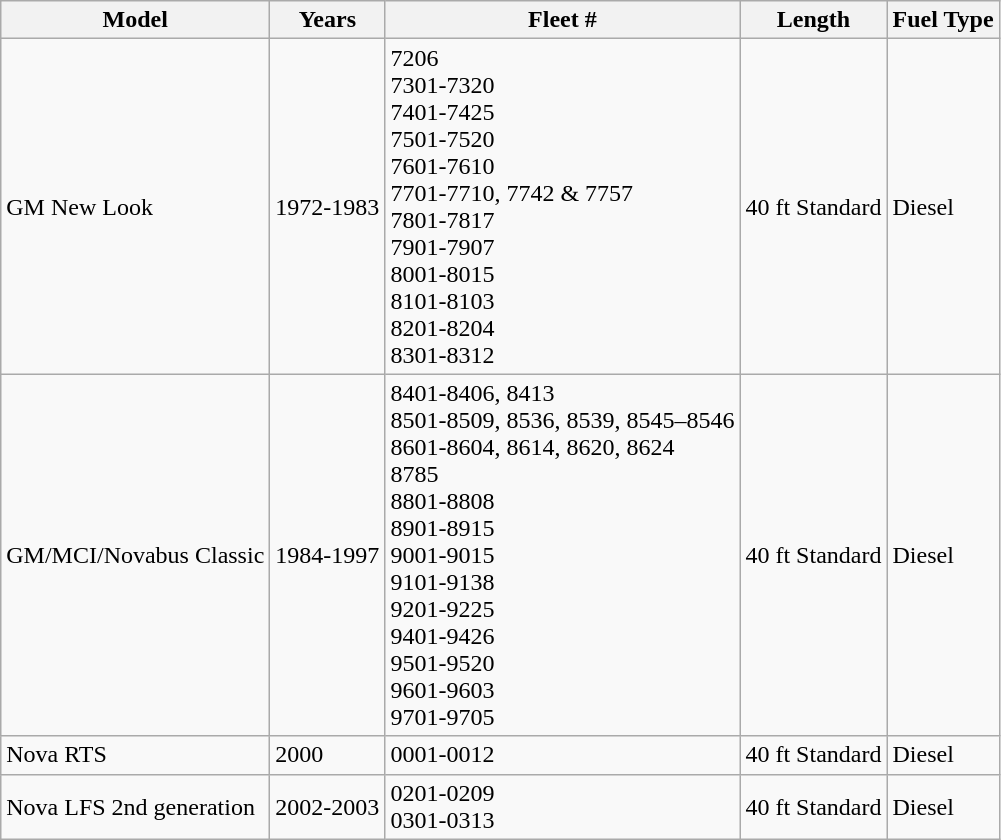<table class="wikitable">
<tr>
<th>Model</th>
<th>Years</th>
<th>Fleet #</th>
<th>Length</th>
<th>Fuel Type</th>
</tr>
<tr>
<td>GM New Look</td>
<td>1972-1983</td>
<td>7206<br>7301-7320<br>7401-7425<br>7501-7520<br>7601-7610<br>7701-7710, 7742 & 7757<br>7801-7817<br>7901-7907<br>8001-8015<br>8101-8103<br>8201-8204<br>8301-8312</td>
<td>40 ft Standard</td>
<td>Diesel</td>
</tr>
<tr>
<td>GM/MCI/Novabus Classic</td>
<td>1984-1997</td>
<td>8401-8406, 8413<br>8501-8509, 8536, 8539, 8545–8546<br>8601-8604, 8614, 8620, 8624<br>8785<br>8801-8808<br>8901-8915<br>9001-9015<br>9101-9138<br>9201-9225<br>9401-9426<br>9501-9520<br>9601-9603<br>9701-9705</td>
<td>40 ft Standard</td>
<td>Diesel</td>
</tr>
<tr>
<td>Nova RTS</td>
<td>2000</td>
<td>0001-0012</td>
<td>40 ft Standard</td>
<td>Diesel</td>
</tr>
<tr>
<td>Nova LFS 2nd generation</td>
<td>2002-2003</td>
<td>0201-0209<br>0301-0313</td>
<td>40 ft Standard</td>
<td>Diesel</td>
</tr>
</table>
